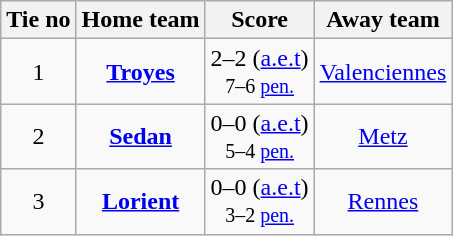<table class="wikitable" style="text-align:center">
<tr>
<th>Tie no</th>
<th>Home team</th>
<th>Score</th>
<th>Away team</th>
</tr>
<tr>
<td>1</td>
<td><strong><a href='#'>Troyes</a></strong></td>
<td>2–2 (<a href='#'>a.e.t</a>) <br> <small>7–6 <a href='#'>pen.</a></small></td>
<td><a href='#'>Valenciennes</a></td>
</tr>
<tr>
<td>2</td>
<td><strong><a href='#'>Sedan</a></strong></td>
<td>0–0 (<a href='#'>a.e.t</a>) <br> <small>5–4 <a href='#'>pen.</a></small></td>
<td><a href='#'>Metz</a></td>
</tr>
<tr>
<td>3</td>
<td><strong><a href='#'>Lorient</a></strong></td>
<td>0–0 (<a href='#'>a.e.t</a>) <br> <small>3–2 <a href='#'>pen.</a></small></td>
<td><a href='#'>Rennes</a></td>
</tr>
</table>
